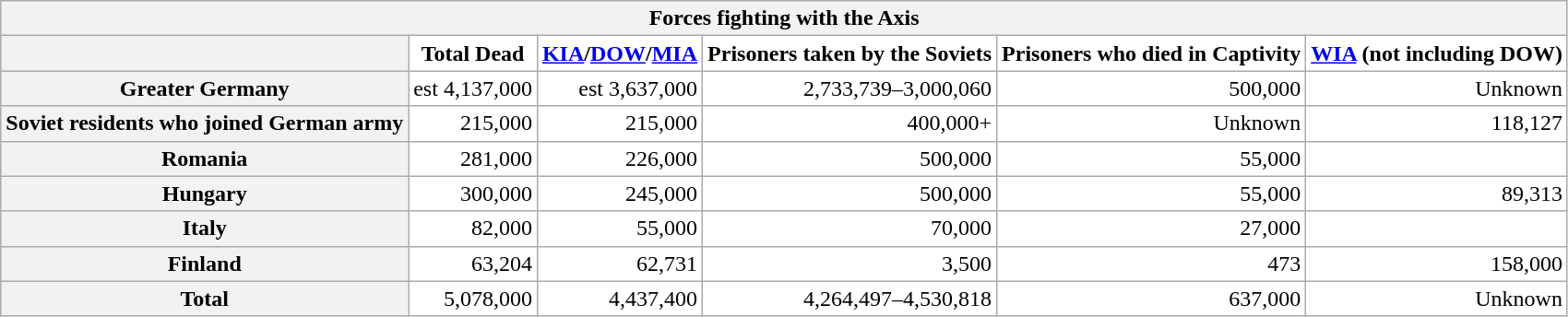<table class="wikitable">
<tr>
<th colspan="6">Forces fighting with the Axis</th>
</tr>
<tr>
<th></th>
<th style="background:#fff;">Total Dead</th>
<th style="background:#fff;"><a href='#'>KIA</a>/<a href='#'>DOW</a>/<a href='#'>MIA</a></th>
<th style="background:#fff;">Prisoners taken by the Soviets</th>
<th style="background:#fff;">Prisoners who died in Captivity</th>
<th style="background:#fff;"><a href='#'>WIA</a> (not including DOW)</th>
</tr>
<tr>
<th>Greater Germany</th>
<td style="text-align:right; background:#fff;">est 4,137,000</td>
<td style="text-align:right; background:#fff;">est 3,637,000</td>
<td style="text-align:right; background:#fff;">2,733,739–3,000,060</td>
<td style="text-align:right; background:#fff;">500,000</td>
<td style="text-align:right; background:#fff;">Unknown</td>
</tr>
<tr>
<th>Soviet residents who joined German army</th>
<td style="text-align:right; background:#fff;">215,000</td>
<td style="text-align:right; background:#fff;">215,000</td>
<td style="text-align:right; background:#fff;">400,000+</td>
<td style="text-align:right; background:#fff;">Unknown</td>
<td style="text-align:right; background:#fff;">118,127</td>
</tr>
<tr>
<th>Romania</th>
<td style="text-align:right; background:#fff;">281,000</td>
<td style="text-align:right; background:#fff;">226,000</td>
<td style="text-align:right; background:#fff;">500,000</td>
<td style="text-align:right; background:#fff;">55,000</td>
<td style="text-align:right; background:#fff;"></td>
</tr>
<tr>
<th>Hungary</th>
<td style="text-align:right; background:#fff;">300,000</td>
<td style="text-align:right; background:#fff;">245,000</td>
<td style="text-align:right; background:#fff;">500,000</td>
<td style="text-align:right; background:#fff;">55,000</td>
<td style="text-align:right; background:#fff;">89,313</td>
</tr>
<tr>
<th>Italy</th>
<td style="text-align:right; background:#fff;">82,000</td>
<td style="text-align:right; background:#fff;">55,000</td>
<td style="text-align:right; background:#fff;">70,000</td>
<td style="text-align:right; background:#fff;">27,000</td>
<td style="text-align:right; background:#fff;"></td>
</tr>
<tr>
<th>Finland</th>
<td style="text-align:right; background:#fff;">63,204</td>
<td style="text-align:right; background:#fff;">62,731</td>
<td style="text-align:right; background:#fff;">3,500</td>
<td style="text-align:right; background:#fff;">473</td>
<td style="text-align:right; background:#fff;">158,000</td>
</tr>
<tr>
<th>Total</th>
<td style="text-align:right; background:#fff;"> 5,078,000</td>
<td style="text-align:right; background:#fff;"> 4,437,400</td>
<td style="text-align:right; background:#fff;">4,264,497–4,530,818</td>
<td style="text-align:right; background:#fff;"> 637,000</td>
<td style="text-align:right; background:#fff;">Unknown</td>
</tr>
</table>
